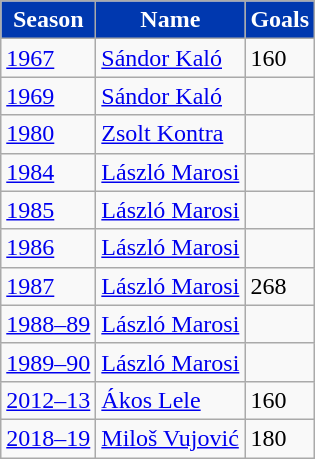<table class="wikitable">
<tr>
<th style="color:#FFFFFF; background:#0038af">Season</th>
<th style="color:#FFFFFF; background:#0038af">Name</th>
<th style="color:#FFFFFF; background:#0038af">Goals</th>
</tr>
<tr>
<td><a href='#'>1967</a></td>
<td> <a href='#'>Sándor Kaló</a></td>
<td>160</td>
</tr>
<tr>
<td><a href='#'>1969</a></td>
<td> <a href='#'>Sándor Kaló</a></td>
<td></td>
</tr>
<tr>
<td><a href='#'>1980</a></td>
<td> <a href='#'>Zsolt Kontra</a></td>
<td></td>
</tr>
<tr>
<td><a href='#'>1984</a></td>
<td> <a href='#'>László Marosi</a></td>
<td></td>
</tr>
<tr>
<td><a href='#'>1985</a></td>
<td> <a href='#'>László Marosi</a></td>
<td></td>
</tr>
<tr>
<td><a href='#'>1986</a></td>
<td> <a href='#'>László Marosi</a></td>
<td></td>
</tr>
<tr>
<td><a href='#'>1987</a></td>
<td> <a href='#'>László Marosi</a></td>
<td>268</td>
</tr>
<tr>
<td><a href='#'>1988–89</a></td>
<td> <a href='#'>László Marosi</a></td>
<td></td>
</tr>
<tr>
<td><a href='#'>1989–90</a></td>
<td> <a href='#'>László Marosi</a></td>
<td></td>
</tr>
<tr>
<td><a href='#'>2012–13</a></td>
<td> <a href='#'>Ákos Lele</a></td>
<td>160</td>
</tr>
<tr>
<td><a href='#'>2018–19</a></td>
<td> <a href='#'>Miloš Vujović</a></td>
<td>180</td>
</tr>
</table>
